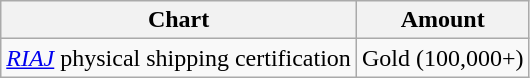<table class="wikitable">
<tr>
<th>Chart</th>
<th>Amount</th>
</tr>
<tr>
<td><em><a href='#'>RIAJ</a></em> physical shipping certification</td>
<td align="center">Gold (100,000+)</td>
</tr>
</table>
